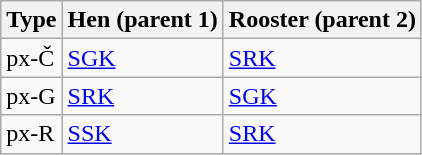<table class="wikitable mw-collapsible mw-collapsed floatright">
<tr>
<th>Type</th>
<th>Hen (parent 1)</th>
<th>Rooster (parent 2)</th>
</tr>
<tr>
<td>px-Č</td>
<td><a href='#'>SGK</a></td>
<td><a href='#'>SRK</a></td>
</tr>
<tr>
<td>px-G</td>
<td><a href='#'>SRK</a></td>
<td><a href='#'>SGK</a></td>
</tr>
<tr>
<td>px-R</td>
<td><a href='#'>SSK</a></td>
<td><a href='#'>SRK</a></td>
</tr>
</table>
